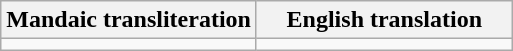<table class="wikitable">
<tr>
<th scope="col" style="width: 50%;">Mandaic transliteration</th>
<th scope="col" style="width: 50%;">English translation</th>
</tr>
<tr>
<td></td>
<td></td>
</tr>
</table>
